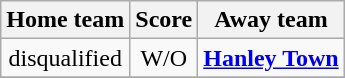<table class="wikitable" style="text-align: center">
<tr>
<th>Home team</th>
<th>Score</th>
<th>Away team</th>
</tr>
<tr>
<td>disqualified</td>
<td>W/O</td>
<td><strong><a href='#'>Hanley Town</a></strong></td>
</tr>
<tr>
</tr>
</table>
